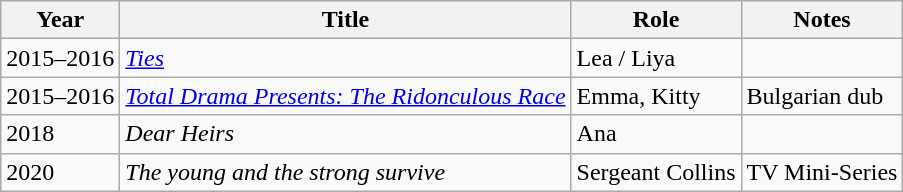<table class="wikitable sortable">
<tr>
<th>Year</th>
<th>Title</th>
<th>Role</th>
<th class="unsortable">Notes</th>
</tr>
<tr>
<td>2015–2016</td>
<td><em><a href='#'>Ties</a></em></td>
<td>Lea / Liya</td>
<td></td>
</tr>
<tr>
<td>2015–2016</td>
<td><em><a href='#'>Total Drama Presents: The Ridonculous Race</a></em></td>
<td>Emma, Kitty</td>
<td>Bulgarian dub</td>
</tr>
<tr>
<td>2018</td>
<td><em>Dear Heirs</em></td>
<td>Ana</td>
<td></td>
</tr>
<tr>
<td>2020</td>
<td><em>The young and the strong survive</em></td>
<td>Sergeant Collins</td>
<td>TV Mini-Series</td>
</tr>
</table>
